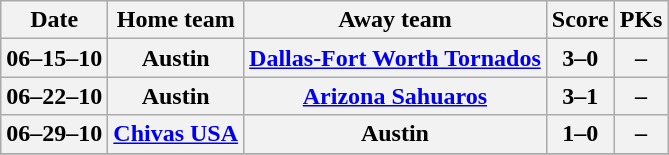<table class="wikitable" border="1">
<tr>
<th>Date</th>
<th>Home team</th>
<th>Away team</th>
<th>Score</th>
<th>PKs</th>
</tr>
<tr>
<th>06–15–10</th>
<th>Austin</th>
<th><a href='#'>Dallas-Fort Worth Tornados</a></th>
<th>3–0</th>
<th>–</th>
</tr>
<tr>
<th>06–22–10</th>
<th>Austin</th>
<th><a href='#'>Arizona Sahuaros</a></th>
<th>3–1</th>
<th>–</th>
</tr>
<tr>
<th>06–29–10</th>
<th><a href='#'>Chivas USA</a></th>
<th>Austin</th>
<th>1–0</th>
<th>–</th>
</tr>
<tr>
</tr>
</table>
